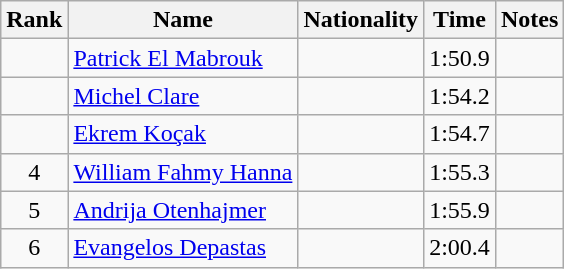<table class="wikitable sortable" style="text-align:center">
<tr>
<th>Rank</th>
<th>Name</th>
<th>Nationality</th>
<th>Time</th>
<th>Notes</th>
</tr>
<tr>
<td></td>
<td align=left><a href='#'>Patrick El Mabrouk</a></td>
<td align=left></td>
<td>1:50.9</td>
<td></td>
</tr>
<tr>
<td></td>
<td align=left><a href='#'>Michel Clare</a></td>
<td align=left></td>
<td>1:54.2</td>
<td></td>
</tr>
<tr>
<td></td>
<td align=left><a href='#'>Ekrem Koçak</a></td>
<td align=left></td>
<td>1:54.7</td>
<td></td>
</tr>
<tr>
<td>4</td>
<td align=left><a href='#'>William Fahmy Hanna</a></td>
<td align=left></td>
<td>1:55.3</td>
<td></td>
</tr>
<tr>
<td>5</td>
<td align=left><a href='#'>Andrija Otenhajmer</a></td>
<td align=left></td>
<td>1:55.9</td>
<td></td>
</tr>
<tr>
<td>6</td>
<td align=left><a href='#'>Evangelos Depastas</a></td>
<td align=left></td>
<td>2:00.4</td>
<td></td>
</tr>
</table>
